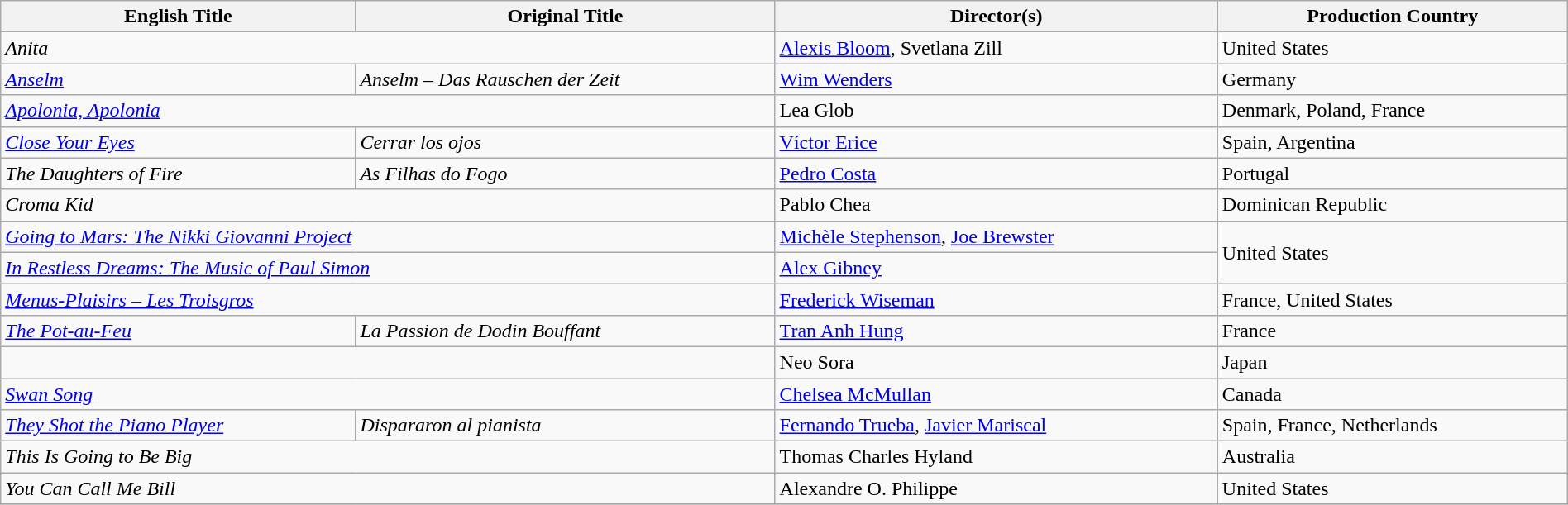<table class="wikitable" style="width:100%; margin-bottom:4px">
<tr>
<th>English Title</th>
<th>Original Title</th>
<th>Director(s)</th>
<th>Production Country</th>
</tr>
<tr>
<td colspan="2"><em>Anita</em></td>
<td><a href='#'>Alexis Bloom</a>, Svetlana Zill</td>
<td>United States</td>
</tr>
<tr>
<td><em><a href='#'>Anselm</a></em></td>
<td><em>Anselm – Das Rauschen der Zeit</em></td>
<td><a href='#'>Wim Wenders</a></td>
<td>Germany</td>
</tr>
<tr>
<td colspan="2"><em><a href='#'>Apolonia, Apolonia</a></em></td>
<td>Lea Glob</td>
<td>Denmark, Poland, France</td>
</tr>
<tr>
<td><em><a href='#'>Close Your Eyes</a></em></td>
<td><em>Cerrar los ojos</em></td>
<td><a href='#'>Víctor Erice</a></td>
<td>Spain, Argentina</td>
</tr>
<tr>
<td><em>The Daughters of Fire</em></td>
<td><em>As Filhas do Fogo</em></td>
<td><a href='#'>Pedro Costa</a></td>
<td>Portugal</td>
</tr>
<tr>
<td colspan="2"><em>Croma Kid</em></td>
<td>Pablo Chea</td>
<td>Dominican Republic</td>
</tr>
<tr>
<td colspan="2"><em><a href='#'>Going to Mars: The Nikki Giovanni Project</a></em></td>
<td><a href='#'>Michèle Stephenson</a>, <a href='#'>Joe Brewster</a></td>
<td rowspan="2">United States</td>
</tr>
<tr>
<td colspan="2"><em><a href='#'>In Restless Dreams: The Music of Paul Simon</a></em></td>
<td><a href='#'>Alex Gibney</a></td>
</tr>
<tr>
<td colspan="2"><em><a href='#'>Menus-Plaisirs – Les Troisgros</a></em></td>
<td><a href='#'>Frederick Wiseman</a></td>
<td>France, United States</td>
</tr>
<tr>
<td><em><a href='#'>The Pot-au-Feu</a></em></td>
<td><em>La Passion de Dodin Bouffant</em></td>
<td><a href='#'>Tran Anh Hung</a></td>
<td>France</td>
</tr>
<tr>
<td colspan="2"><em><a href='#'></a></em></td>
<td>Neo Sora</td>
<td>Japan</td>
</tr>
<tr>
<td colspan="2"><em><a href='#'>Swan Song</a></em></td>
<td><a href='#'>Chelsea McMullan</a></td>
<td>Canada</td>
</tr>
<tr>
<td><em><a href='#'>They Shot the Piano Player</a></em></td>
<td><em>Dispararon al pianista</em></td>
<td><a href='#'>Fernando Trueba</a>, <a href='#'>Javier Mariscal</a></td>
<td>Spain, France, Netherlands</td>
</tr>
<tr>
<td colspan="2"><em>This Is Going to Be Big</em></td>
<td>Thomas Charles Hyland</td>
<td>Australia</td>
</tr>
<tr>
<td colspan="2"><em>You Can Call Me Bill</em></td>
<td>Alexandre O. Philippe</td>
<td>United States</td>
</tr>
<tr>
</tr>
</table>
